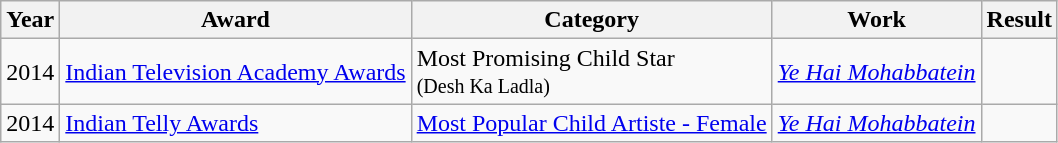<table class ="wikitable sortable plainrowheaders">
<tr>
<th>Year</th>
<th>Award</th>
<th>Category</th>
<th>Work</th>
<th>Result</th>
</tr>
<tr>
<td>2014</td>
<td><a href='#'>Indian Television Academy Awards</a></td>
<td>Most Promising Child Star <br><small>(Desh Ka Ladla)</small></td>
<td><em><a href='#'>Ye Hai Mohabbatein</a></em></td>
<td></td>
</tr>
<tr>
<td>2014</td>
<td><a href='#'>Indian Telly Awards</a></td>
<td><a href='#'>Most Popular Child Artiste - Female</a></td>
<td><em><a href='#'>Ye Hai Mohabbatein</a></em></td>
<td></td>
</tr>
</table>
